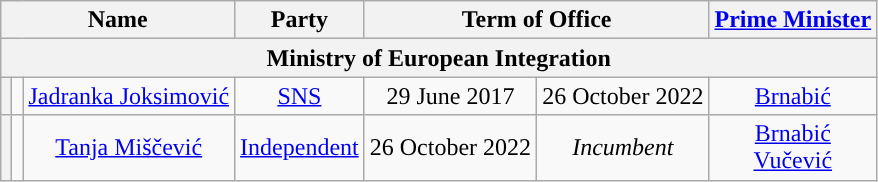<table class="wikitable" style="text-align:center;">
<tr>
<th colspan=3>Name<br></th>
<th>Party</th>
<th colspan=2>Term of Office</th>
<th><a href='#'>Prime Minister</a><br></th>
</tr>
<tr>
<th colspan="7">Ministry of European Integration</th>
</tr>
<tr>
<th style="background:"></th>
<td></td>
<td><a href='#'>Jadranka Joksimović</a><br></td>
<td><a href='#'>SNS</a></td>
<td>29 June 2017</td>
<td>26 October 2022</td>
<td><a href='#'>Brnabić</a> </td>
</tr>
<tr>
<th style="background:"></th>
<td></td>
<td><a href='#'>Tanja Miščević</a><br></td>
<td><a href='#'>Independent</a></td>
<td>26 October 2022</td>
<td><em>Incumbent</em></td>
<td><a href='#'>Brnabić</a> <br><a href='#'>Vučević</a> </td>
</tr>
</table>
